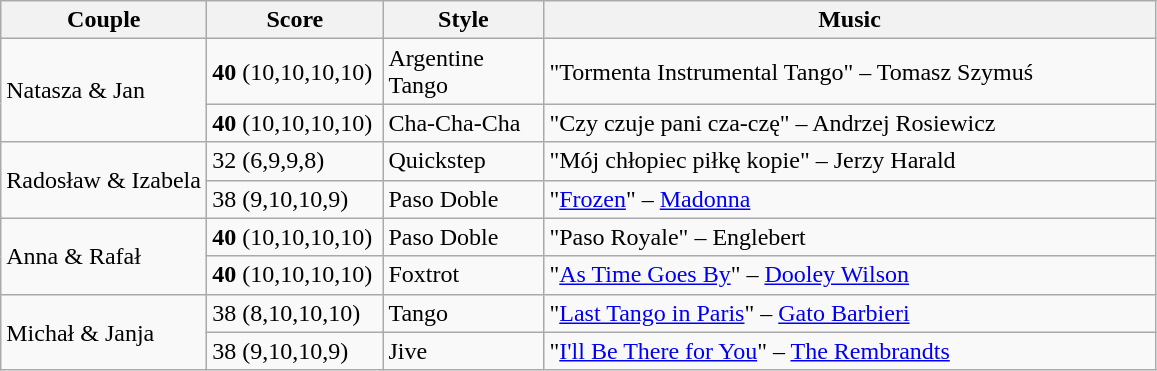<table class="wikitable">
<tr>
<th style="width:130px;">Couple</th>
<th style="width:110px;">Score</th>
<th style="width:100px;">Style</th>
<th style="width:400px;">Music</th>
</tr>
<tr>
<td rowspan="2">Natasza & Jan</td>
<td><strong>40</strong> (10,10,10,10)</td>
<td>Argentine Tango</td>
<td>"Tormenta Instrumental Tango" – Tomasz Szymuś</td>
</tr>
<tr>
<td><strong>40</strong> (10,10,10,10)</td>
<td>Cha-Cha-Cha</td>
<td>"Czy czuje pani cza-czę" – Andrzej Rosiewicz</td>
</tr>
<tr>
<td rowspan="2">Radosław & Izabela</td>
<td>32 (6,9,9,8)</td>
<td>Quickstep</td>
<td>"Mój chłopiec piłkę kopie" – Jerzy Harald</td>
</tr>
<tr>
<td>38 (9,10,10,9)</td>
<td>Paso Doble</td>
<td>"<a href='#'>Frozen</a>" – <a href='#'>Madonna</a></td>
</tr>
<tr>
<td rowspan="2">Anna & Rafał</td>
<td><strong>40</strong> (10,10,10,10)</td>
<td>Paso Doble</td>
<td>"Paso Royale" – Englebert</td>
</tr>
<tr>
<td><strong>40</strong> (10,10,10,10)</td>
<td>Foxtrot</td>
<td>"<a href='#'>As Time Goes By</a>" – <a href='#'>Dooley Wilson</a></td>
</tr>
<tr>
<td rowspan="2">Michał & Janja</td>
<td>38 (8,10,10,10)</td>
<td>Tango</td>
<td>"<a href='#'>Last Tango in Paris</a>" – <a href='#'>Gato Barbieri</a></td>
</tr>
<tr>
<td>38 (9,10,10,9)</td>
<td>Jive</td>
<td>"<a href='#'>I'll Be There for You</a>" – <a href='#'>The Rembrandts</a></td>
</tr>
</table>
